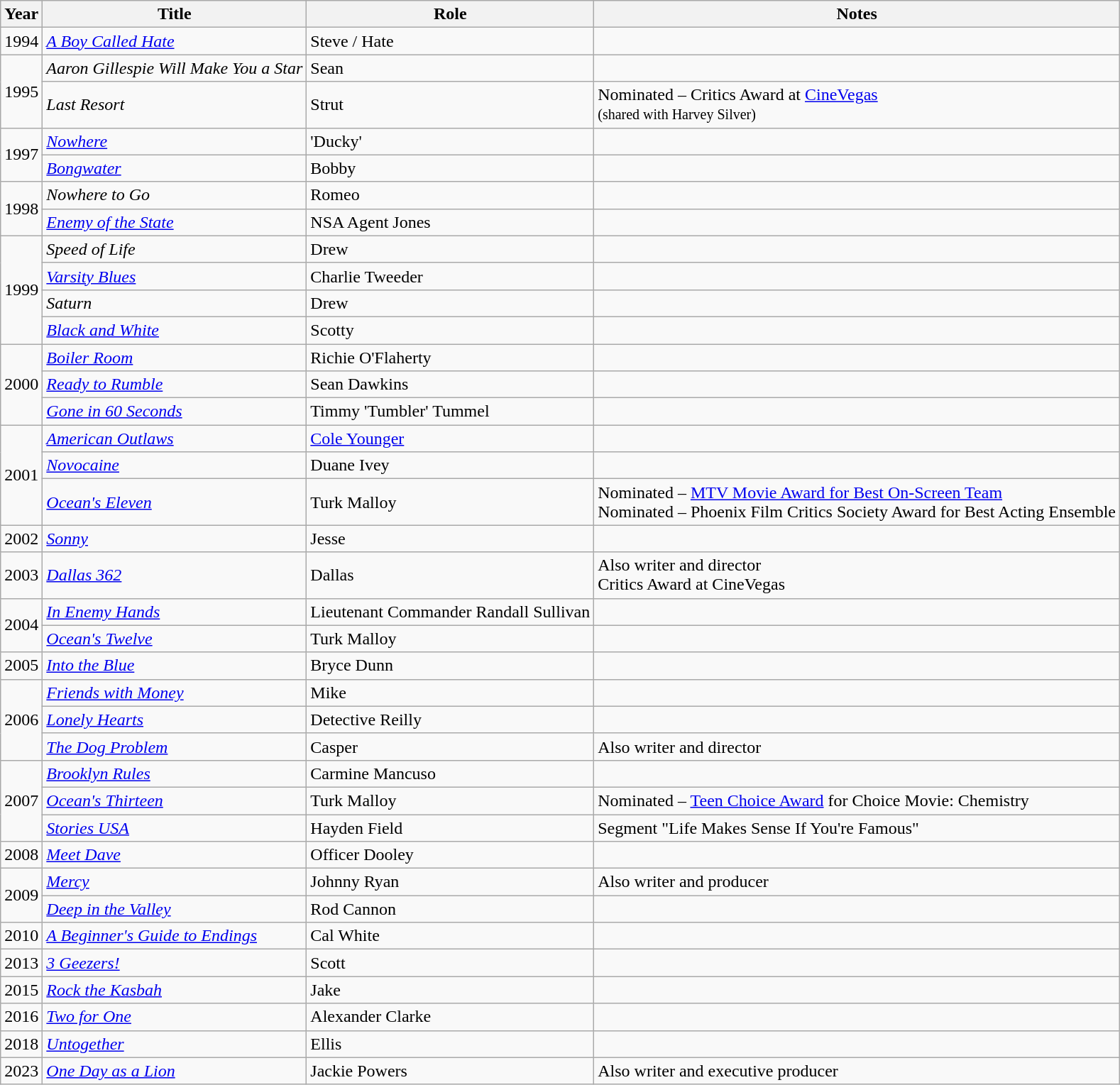<table class="wikitable sortable">
<tr>
<th>Year</th>
<th>Title</th>
<th>Role</th>
<th class="unsortable">Notes</th>
</tr>
<tr>
<td>1994</td>
<td><em><a href='#'>A Boy Called Hate</a></em></td>
<td>Steve / Hate</td>
<td></td>
</tr>
<tr>
<td rowspan="2">1995</td>
<td><em>Aaron Gillespie Will Make You a Star</em></td>
<td>Sean</td>
<td></td>
</tr>
<tr>
<td><em>Last Resort</em></td>
<td>Strut</td>
<td>Nominated – Critics Award at <a href='#'>CineVegas</a><br><small>(shared with Harvey Silver)</small></td>
</tr>
<tr>
<td rowspan="2">1997</td>
<td><em><a href='#'>Nowhere</a></em></td>
<td>'Ducky'</td>
<td></td>
</tr>
<tr>
<td><em><a href='#'>Bongwater</a></em></td>
<td>Bobby</td>
<td></td>
</tr>
<tr>
<td rowspan="2">1998</td>
<td><em>Nowhere to Go</em></td>
<td>Romeo</td>
<td></td>
</tr>
<tr>
<td><em><a href='#'>Enemy of the State</a></em></td>
<td>NSA Agent Jones</td>
<td></td>
</tr>
<tr>
<td rowspan="4">1999</td>
<td><em>Speed of Life</em></td>
<td>Drew</td>
<td></td>
</tr>
<tr>
<td><em><a href='#'>Varsity Blues</a></em></td>
<td>Charlie Tweeder</td>
<td></td>
</tr>
<tr>
<td><em>Saturn</em></td>
<td>Drew</td>
<td></td>
</tr>
<tr>
<td><em><a href='#'>Black and White</a></em></td>
<td>Scotty</td>
<td></td>
</tr>
<tr>
<td rowspan="3">2000</td>
<td><em><a href='#'>Boiler Room</a></em></td>
<td>Richie O'Flaherty</td>
<td></td>
</tr>
<tr>
<td><em><a href='#'>Ready to Rumble</a></em></td>
<td>Sean Dawkins</td>
<td></td>
</tr>
<tr>
<td><em><a href='#'>Gone in 60 Seconds</a></em></td>
<td>Timmy 'Tumbler' Tummel</td>
<td></td>
</tr>
<tr>
<td rowspan="3">2001</td>
<td><em><a href='#'>American Outlaws</a></em></td>
<td><a href='#'>Cole Younger</a></td>
<td></td>
</tr>
<tr>
<td><em><a href='#'>Novocaine</a></em></td>
<td>Duane Ivey</td>
<td></td>
</tr>
<tr>
<td><em><a href='#'>Ocean's Eleven</a></em></td>
<td>Turk Malloy</td>
<td>Nominated – <a href='#'>MTV Movie Award for Best On-Screen Team</a><br>Nominated – Phoenix Film Critics Society Award for Best Acting Ensemble</td>
</tr>
<tr>
<td>2002</td>
<td><em><a href='#'>Sonny</a></em></td>
<td>Jesse</td>
<td></td>
</tr>
<tr>
<td>2003</td>
<td><em><a href='#'>Dallas 362</a></em></td>
<td>Dallas</td>
<td>Also writer and director<br>Critics Award at CineVegas</td>
</tr>
<tr>
<td rowspan="2">2004</td>
<td><em><a href='#'>In Enemy Hands</a></em></td>
<td>Lieutenant Commander Randall Sullivan</td>
<td></td>
</tr>
<tr>
<td><em><a href='#'>Ocean's Twelve</a></em></td>
<td>Turk Malloy</td>
<td></td>
</tr>
<tr>
<td>2005</td>
<td><em><a href='#'>Into the Blue</a></em></td>
<td>Bryce Dunn</td>
<td></td>
</tr>
<tr>
<td rowspan="3">2006</td>
<td><em><a href='#'>Friends with Money</a></em></td>
<td>Mike</td>
<td></td>
</tr>
<tr>
<td><em><a href='#'>Lonely Hearts</a></em></td>
<td>Detective Reilly</td>
<td></td>
</tr>
<tr>
<td><em><a href='#'>The Dog Problem</a></em></td>
<td>Casper</td>
<td>Also writer and director</td>
</tr>
<tr>
<td rowspan="3">2007</td>
<td><em><a href='#'>Brooklyn Rules</a></em></td>
<td>Carmine Mancuso</td>
<td></td>
</tr>
<tr>
<td><em><a href='#'>Ocean's Thirteen</a></em></td>
<td>Turk Malloy</td>
<td>Nominated – <a href='#'>Teen Choice Award</a> for Choice Movie: Chemistry</td>
</tr>
<tr>
<td><em><a href='#'>Stories USA</a></em></td>
<td>Hayden Field</td>
<td>Segment "Life Makes Sense If You're Famous"</td>
</tr>
<tr>
<td>2008</td>
<td><em><a href='#'>Meet Dave</a></em></td>
<td>Officer Dooley</td>
<td></td>
</tr>
<tr>
<td rowspan="2">2009</td>
<td><em><a href='#'>Mercy</a></em></td>
<td>Johnny Ryan</td>
<td>Also writer and producer</td>
</tr>
<tr>
<td><em><a href='#'>Deep in the Valley</a></em></td>
<td>Rod Cannon</td>
<td></td>
</tr>
<tr>
<td>2010</td>
<td><em><a href='#'>A Beginner's Guide to Endings</a></em></td>
<td>Cal White</td>
<td></td>
</tr>
<tr>
<td>2013</td>
<td><em><a href='#'>3 Geezers!</a></em></td>
<td>Scott</td>
<td></td>
</tr>
<tr>
<td>2015</td>
<td><em><a href='#'>Rock the Kasbah</a></em></td>
<td>Jake</td>
<td></td>
</tr>
<tr>
<td>2016</td>
<td><em><a href='#'>Two for One</a></em></td>
<td>Alexander Clarke</td>
<td></td>
</tr>
<tr>
<td>2018</td>
<td><em><a href='#'>Untogether</a></em></td>
<td>Ellis</td>
<td></td>
</tr>
<tr>
<td>2023</td>
<td><em><a href='#'>One Day as a Lion</a></em></td>
<td>Jackie Powers</td>
<td>Also writer and executive producer</td>
</tr>
</table>
